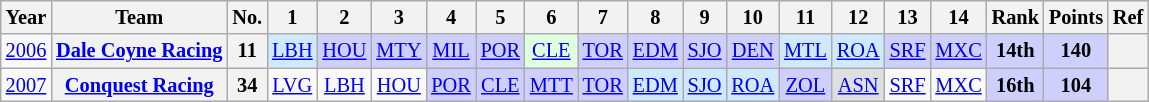<table class="wikitable" style="text-align:center; font-size:85%">
<tr>
<th>Year</th>
<th>Team</th>
<th>No.</th>
<th>1</th>
<th>2</th>
<th>3</th>
<th>4</th>
<th>5</th>
<th>6</th>
<th>7</th>
<th>8</th>
<th>9</th>
<th>10</th>
<th>11</th>
<th>12</th>
<th>13</th>
<th>14</th>
<th>Rank</th>
<th>Points</th>
<th>Ref</th>
</tr>
<tr>
<td><a href='#'>2006</a></td>
<th nowrap><a href='#'>Dale Coyne Racing</a></th>
<th>11</th>
<td style="background:#cfeaff;"><a href='#'>LBH</a><br></td>
<td style="background:#cfcfff;"><a href='#'>HOU</a><br></td>
<td style="background:#cfcfff;"><a href='#'>MTY</a><br></td>
<td style="background:#cfcfff;"><a href='#'>MIL</a><br></td>
<td style="background:#cfcfff;"><a href='#'>POR</a><br></td>
<td style="background:#dfffdf;"><a href='#'>CLE</a><br></td>
<td style="background:#cfcfff;"><a href='#'>TOR</a><br></td>
<td style="background:#cfcfff;"><a href='#'>EDM</a><br></td>
<td style="background:#cfcfff;"><a href='#'>SJO</a><br></td>
<td style="background:#cfcfff;"><a href='#'>DEN</a><br></td>
<td style="background:#cfeaff;"><a href='#'>MTL</a><br></td>
<td style="background:#cfeaff;"><a href='#'>ROA</a><br></td>
<td style="background:#cfcfff;"><a href='#'>SRF</a><br></td>
<td style="background:#cfcfff;"><a href='#'>MXC</a><br></td>
<td style="background:#CFCFFF;"><strong>14th</strong></td>
<td style="background:#CFCFFF;"><strong>140</strong></td>
<th></th>
</tr>
<tr>
<td><a href='#'>2007</a></td>
<th nowrap><a href='#'>Conquest Racing</a></th>
<th>34</th>
<td><a href='#'>LVG</a></td>
<td><a href='#'>LBH</a></td>
<td><a href='#'>HOU</a></td>
<td style="background:#cfcfff;"><a href='#'>POR</a><br></td>
<td style="background:#cfcfff;"><a href='#'>CLE</a><br></td>
<td style="background:#cfcfff;"><a href='#'>MTT</a><br></td>
<td style="background:#cfcfff;"><a href='#'>TOR</a><br></td>
<td style="background:#CFEAFF;"><a href='#'>EDM</a><br></td>
<td style="background:#cfeaff;"><a href='#'>SJO</a><br></td>
<td style="background:#cfeaff;"><a href='#'>ROA</a><br></td>
<td style="background:#cfcfff;"><a href='#'>ZOL</a><br></td>
<td style="background:#DFDFDF;"><a href='#'>ASN</a><br></td>
<td><a href='#'>SRF</a></td>
<td><a href='#'>MXC</a></td>
<td style="background:#cfcfff;"><strong>16th</strong></td>
<td style="background:#cfcfff;"><strong>104</strong></td>
<th></th>
</tr>
</table>
